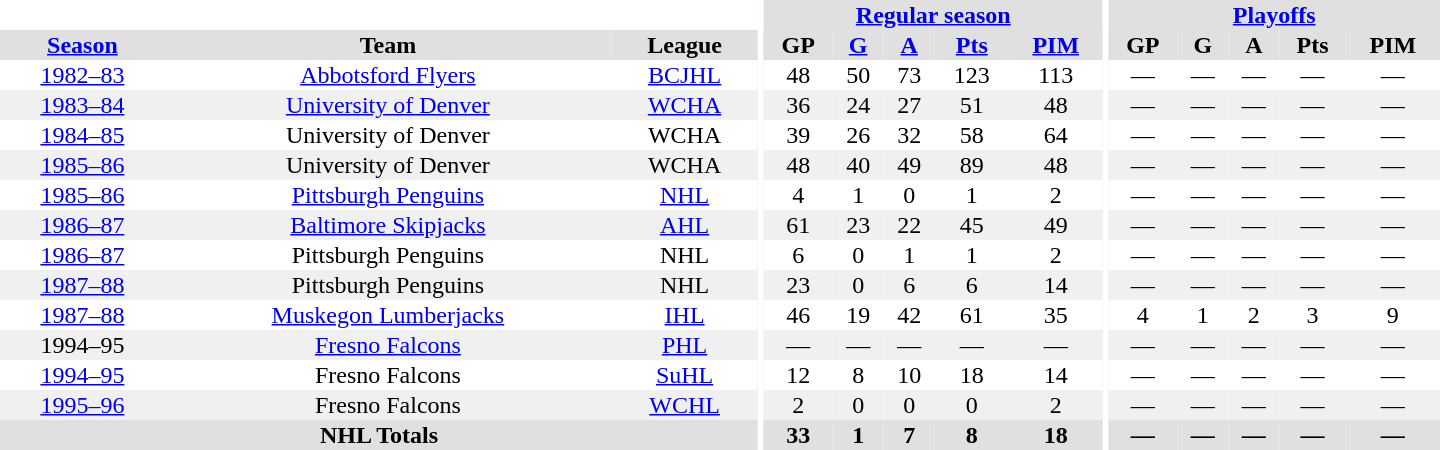<table border="0" cellpadding="1" cellspacing="0" style="text-align:center; width:60em">
<tr bgcolor="#e0e0e0">
<th colspan="3" bgcolor="#ffffff"></th>
<th rowspan="100" bgcolor="#ffffff"></th>
<th colspan="5"><a href='#'>Regular season</a></th>
<th rowspan="100" bgcolor="#ffffff"></th>
<th colspan="5"><a href='#'>Playoffs</a></th>
</tr>
<tr bgcolor="#e0e0e0">
<th><a href='#'>Season</a></th>
<th>Team</th>
<th>League</th>
<th>GP</th>
<th><a href='#'>G</a></th>
<th><a href='#'>A</a></th>
<th><a href='#'>Pts</a></th>
<th><a href='#'>PIM</a></th>
<th>GP</th>
<th>G</th>
<th>A</th>
<th>Pts</th>
<th>PIM</th>
</tr>
<tr>
<td><a href='#'>1982–83</a></td>
<td><a href='#'>Abbotsford Flyers</a></td>
<td><a href='#'>BCJHL</a></td>
<td>48</td>
<td>50</td>
<td>73</td>
<td>123</td>
<td>113</td>
<td>—</td>
<td>—</td>
<td>—</td>
<td>—</td>
<td>—</td>
</tr>
<tr bgcolor="#f0f0f0">
<td><a href='#'>1983–84</a></td>
<td><a href='#'>University of Denver</a></td>
<td><a href='#'>WCHA</a></td>
<td>36</td>
<td>24</td>
<td>27</td>
<td>51</td>
<td>48</td>
<td>—</td>
<td>—</td>
<td>—</td>
<td>—</td>
<td>—</td>
</tr>
<tr>
<td><a href='#'>1984–85</a></td>
<td>University of Denver</td>
<td>WCHA</td>
<td>39</td>
<td>26</td>
<td>32</td>
<td>58</td>
<td>64</td>
<td>—</td>
<td>—</td>
<td>—</td>
<td>—</td>
<td>—</td>
</tr>
<tr bgcolor="#f0f0f0">
<td><a href='#'>1985–86</a></td>
<td>University of Denver</td>
<td>WCHA</td>
<td>48</td>
<td>40</td>
<td>49</td>
<td>89</td>
<td>48</td>
<td>—</td>
<td>—</td>
<td>—</td>
<td>—</td>
<td>—</td>
</tr>
<tr>
<td><a href='#'>1985–86</a></td>
<td><a href='#'>Pittsburgh Penguins</a></td>
<td><a href='#'>NHL</a></td>
<td>4</td>
<td>1</td>
<td>0</td>
<td>1</td>
<td>2</td>
<td>—</td>
<td>—</td>
<td>—</td>
<td>—</td>
<td>—</td>
</tr>
<tr bgcolor="#f0f0f0">
<td><a href='#'>1986–87</a></td>
<td><a href='#'>Baltimore Skipjacks</a></td>
<td><a href='#'>AHL</a></td>
<td>61</td>
<td>23</td>
<td>22</td>
<td>45</td>
<td>49</td>
<td>—</td>
<td>—</td>
<td>—</td>
<td>—</td>
<td>—</td>
</tr>
<tr>
<td><a href='#'>1986–87</a></td>
<td>Pittsburgh Penguins</td>
<td>NHL</td>
<td>6</td>
<td>0</td>
<td>1</td>
<td>1</td>
<td>2</td>
<td>—</td>
<td>—</td>
<td>—</td>
<td>—</td>
<td>—</td>
</tr>
<tr bgcolor="#f0f0f0">
<td><a href='#'>1987–88</a></td>
<td>Pittsburgh Penguins</td>
<td>NHL</td>
<td>23</td>
<td>0</td>
<td>6</td>
<td>6</td>
<td>14</td>
<td>—</td>
<td>—</td>
<td>—</td>
<td>—</td>
<td>—</td>
</tr>
<tr>
<td><a href='#'>1987–88</a></td>
<td><a href='#'>Muskegon Lumberjacks</a></td>
<td><a href='#'>IHL</a></td>
<td>46</td>
<td>19</td>
<td>42</td>
<td>61</td>
<td>35</td>
<td>4</td>
<td>1</td>
<td>2</td>
<td>3</td>
<td>9</td>
</tr>
<tr bgcolor="#f0f0f0">
<td>1994–95</td>
<td><a href='#'>Fresno Falcons</a></td>
<td><a href='#'>PHL</a></td>
<td>—</td>
<td>—</td>
<td>—</td>
<td>—</td>
<td>—</td>
<td>—</td>
<td>—</td>
<td>—</td>
<td>—</td>
<td>—</td>
</tr>
<tr>
<td><a href='#'>1994–95</a></td>
<td>Fresno Falcons</td>
<td><a href='#'>SuHL</a></td>
<td>12</td>
<td>8</td>
<td>10</td>
<td>18</td>
<td>14</td>
<td>—</td>
<td>—</td>
<td>—</td>
<td>—</td>
<td>—</td>
</tr>
<tr bgcolor="#f0f0f0">
<td><a href='#'>1995–96</a></td>
<td>Fresno Falcons</td>
<td><a href='#'>WCHL</a></td>
<td>2</td>
<td>0</td>
<td>0</td>
<td>0</td>
<td>2</td>
<td>—</td>
<td>—</td>
<td>—</td>
<td>—</td>
<td>—</td>
</tr>
<tr bgcolor="#e0e0e0">
<th colspan="3">NHL Totals</th>
<th>33</th>
<th>1</th>
<th>7</th>
<th>8</th>
<th>18</th>
<th>—</th>
<th>—</th>
<th>—</th>
<th>—</th>
<th>—</th>
</tr>
</table>
